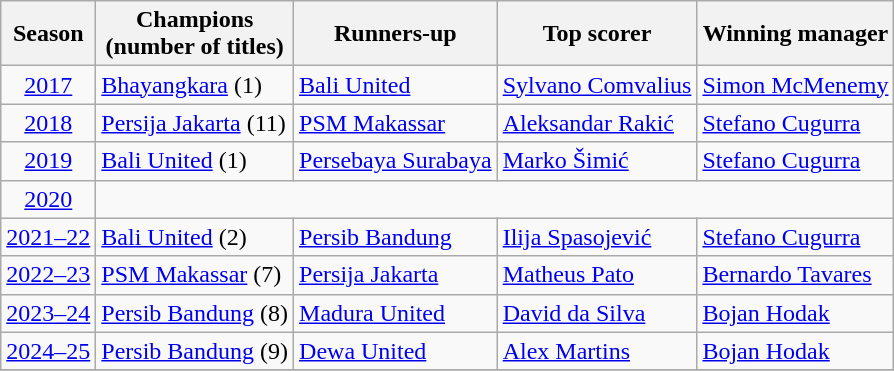<table class="sortable wikitable">
<tr>
<th scope=col>Season</th>
<th scope=col>Champions<br>(number of titles)</th>
<th scope=col>Runners-up</th>
<th scope=col>Top scorer </th>
<th scope=col>Winning manager</th>
</tr>
<tr>
<td align=center><a href='#'>2017</a></td>
<td><a href='#'>Bhayangkara</a> (1)</td>
<td><a href='#'>Bali United</a></td>
<td> <a href='#'>Sylvano Comvalius</a> </td>
<td> <a href='#'>Simon McMenemy</a></td>
</tr>
<tr>
<td align=center><a href='#'>2018</a></td>
<td><a href='#'>Persija Jakarta</a> (11)</td>
<td><a href='#'>PSM Makassar</a></td>
<td> <a href='#'>Aleksandar Rakić</a> </td>
<td> <a href='#'>Stefano Cugurra</a></td>
</tr>
<tr>
<td align=center><a href='#'>2019</a></td>
<td><a href='#'>Bali United</a> (1)</td>
<td><a href='#'>Persebaya Surabaya</a></td>
<td> <a href='#'>Marko Šimić</a> </td>
<td> <a href='#'>Stefano Cugurra</a></td>
</tr>
<tr>
<td align=center><a href='#'>2020</a></td>
<td colspan=6></td>
</tr>
<tr>
<td align=center><a href='#'>2021–22</a></td>
<td><a href='#'>Bali United</a> (2)</td>
<td><a href='#'>Persib Bandung</a></td>
<td> <a href='#'>Ilija Spasojević</a> </td>
<td> <a href='#'>Stefano Cugurra</a></td>
</tr>
<tr>
<td align=center><a href='#'>2022–23</a></td>
<td><a href='#'>PSM Makassar</a> (7)</td>
<td><a href='#'>Persija Jakarta</a></td>
<td> <a href='#'>Matheus Pato</a> </td>
<td> <a href='#'>Bernardo Tavares</a></td>
</tr>
<tr>
<td align=center><a href='#'>2023–24</a></td>
<td><a href='#'>Persib Bandung</a> (8)</td>
<td><a href='#'>Madura United</a></td>
<td> <a href='#'>David da Silva</a> </td>
<td> <a href='#'>Bojan Hodak</a></td>
</tr>
<tr>
<td align=center><a href='#'>2024–25</a></td>
<td><a href='#'>Persib Bandung</a> (9)</td>
<td><a href='#'>Dewa United</a></td>
<td> <a href='#'>Alex Martins</a> </td>
<td> <a href='#'>Bojan Hodak</a></td>
</tr>
<tr>
</tr>
</table>
